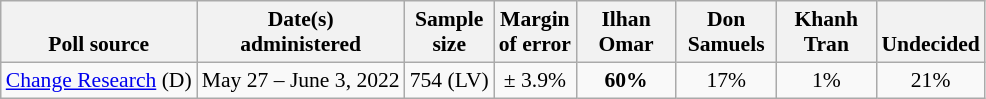<table class="wikitable" style="font-size:90%;text-align:center;">
<tr valign=bottom>
<th>Poll source</th>
<th>Date(s)<br>administered</th>
<th>Sample<br>size</th>
<th>Margin<br>of error</th>
<th style="width:60px;">Ilhan<br>Omar</th>
<th style="width:60px;">Don<br>Samuels</th>
<th style="width:60px;">Khanh<br>Tran</th>
<th>Undecided</th>
</tr>
<tr>
<td style="text-align:left;"><a href='#'>Change Research</a> (D)</td>
<td>May 27 – June 3, 2022</td>
<td>754 (LV)</td>
<td>± 3.9%</td>
<td><strong>60%</strong></td>
<td>17%</td>
<td>1%</td>
<td>21%</td>
</tr>
</table>
